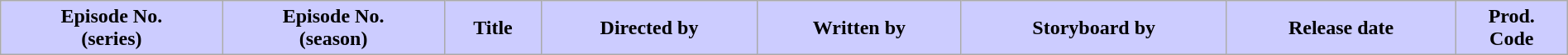<table class="wikitable plainrowheaders" style="width:100%;">
<tr>
<th ! style="background:#ccf;">Episode No.<br>(series)</th>
<th ! style="background:#ccf;">Episode No.<br>(season)</th>
<th ! style="background:#ccf;">Title</th>
<th ! style="background:#ccf;">Directed by</th>
<th ! style="background:#ccf;">Written by</th>
<th ! style="background:#ccf;">Storyboard by</th>
<th ! style="background:#ccf;">Release date</th>
<th ! style="background:#ccf;">Prod.<br>Code<br></th>
</tr>
</table>
